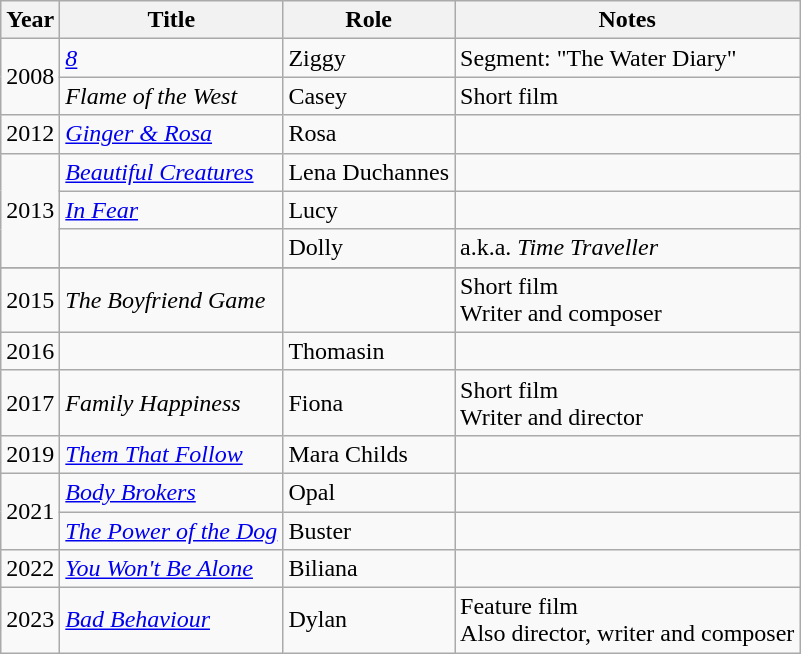<table class="wikitable sortable">
<tr>
<th>Year</th>
<th>Title</th>
<th>Role</th>
<th class="unsortable">Notes</th>
</tr>
<tr>
<td rowspan="2">2008</td>
<td><em><a href='#'>8</a></em></td>
<td>Ziggy</td>
<td>Segment: "The Water Diary"</td>
</tr>
<tr>
<td><em>Flame of the West</em></td>
<td>Casey</td>
<td>Short film</td>
</tr>
<tr>
<td>2012</td>
<td><em><a href='#'>Ginger & Rosa</a></em></td>
<td>Rosa</td>
<td></td>
</tr>
<tr>
<td rowspan="3">2013</td>
<td><em><a href='#'>Beautiful Creatures</a></em></td>
<td>Lena Duchannes</td>
<td></td>
</tr>
<tr>
<td><em><a href='#'>In Fear</a></em></td>
<td>Lucy</td>
<td></td>
</tr>
<tr>
<td><em></em></td>
<td>Dolly</td>
<td>a.k.a. <em>Time Traveller</em></td>
</tr>
<tr>
</tr>
<tr>
<td>2015</td>
<td><em>The Boyfriend Game</em></td>
<td></td>
<td>Short film<br>Writer and composer</td>
</tr>
<tr>
<td>2016</td>
<td><em></em></td>
<td>Thomasin</td>
<td></td>
</tr>
<tr>
<td>2017</td>
<td><em>Family Happiness</em></td>
<td>Fiona</td>
<td>Short film<br>Writer and director</td>
</tr>
<tr>
<td>2019</td>
<td><em><a href='#'>Them That Follow</a></em></td>
<td>Mara Childs</td>
<td></td>
</tr>
<tr>
<td rowspan="2">2021</td>
<td><em><a href='#'>Body Brokers</a></em></td>
<td>Opal</td>
<td></td>
</tr>
<tr>
<td><em><a href='#'>The Power of the Dog</a></em></td>
<td>Buster</td>
<td></td>
</tr>
<tr>
<td>2022</td>
<td><em><a href='#'>You Won't Be Alone</a></em></td>
<td>Biliana</td>
<td></td>
</tr>
<tr>
<td>2023</td>
<td><em><a href='#'>Bad Behaviour</a></em></td>
<td>Dylan</td>
<td>Feature film <br>Also director, writer and composer</td>
</tr>
</table>
